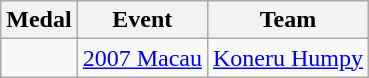<table class="wikitable sortable" style="text-align:center">
<tr>
<th>Medal</th>
<th>Event</th>
<th>Team</th>
</tr>
<tr>
<td></td>
<td><a href='#'>2007 Macau</a></td>
<td><a href='#'>Koneru Humpy</a></td>
</tr>
</table>
